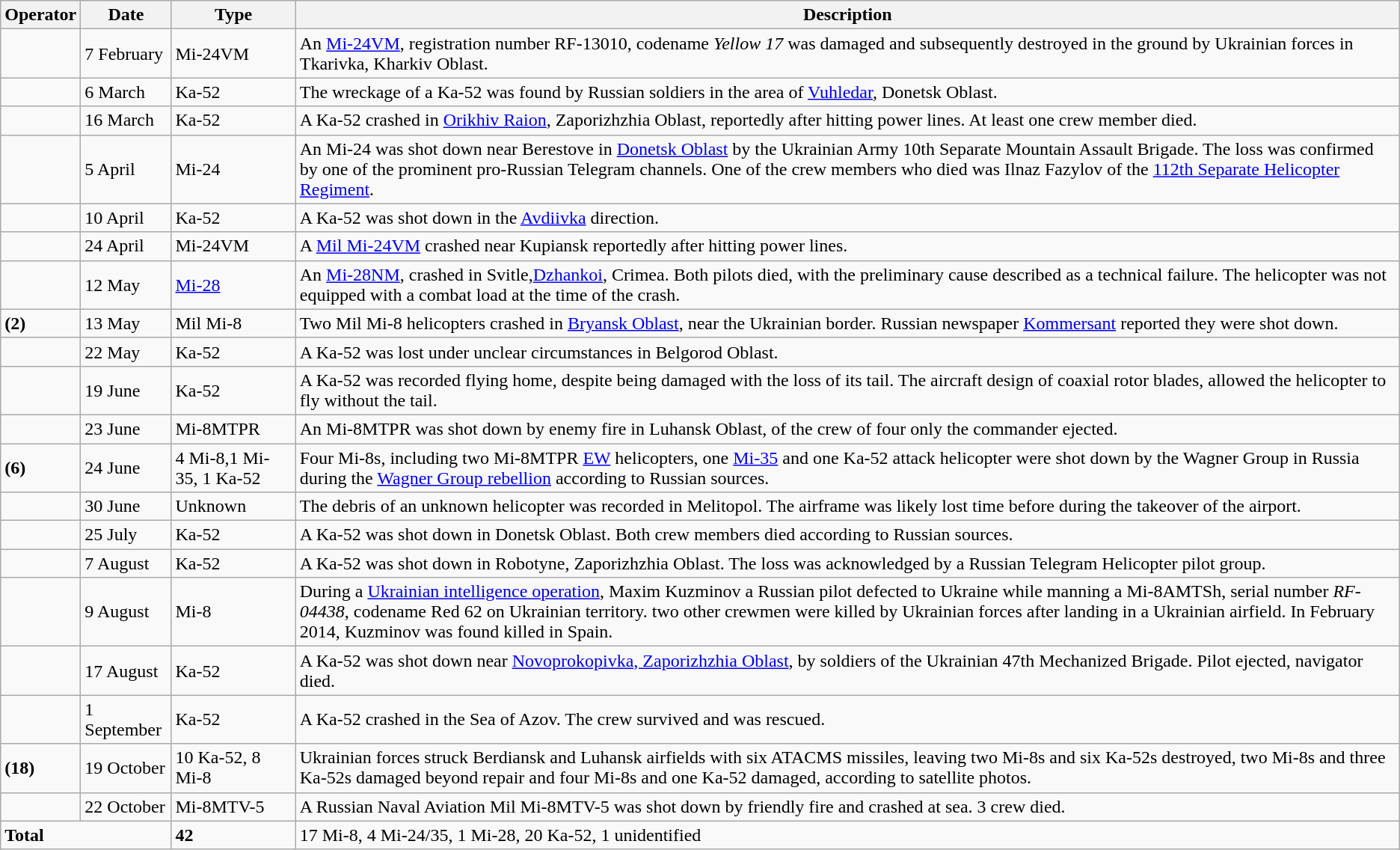<table class="wikitable">
<tr>
<th>Operator</th>
<th>Date</th>
<th>Type</th>
<th>Description</th>
</tr>
<tr>
<td></td>
<td>7 February</td>
<td>Mi-24VM</td>
<td>An <a href='#'>Mi-24VM</a>, registration number RF-13010, codename <em>Yellow 17</em> was damaged and subsequently destroyed in the ground by Ukrainian forces in Tkarivka, Kharkiv Oblast.</td>
</tr>
<tr>
<td></td>
<td>6 March</td>
<td>Ka-52</td>
<td>The wreckage of a Ka-52 was found by Russian soldiers in the area of <a href='#'>Vuhledar</a>, Donetsk Oblast.</td>
</tr>
<tr>
<td></td>
<td>16 March</td>
<td>Ka-52</td>
<td>A Ka-52 crashed in <a href='#'>Orikhiv Raion</a>, Zaporizhzhia Oblast, reportedly after hitting power lines. At least one crew member died.</td>
</tr>
<tr>
<td></td>
<td>5 April</td>
<td>Mi-24</td>
<td>An Mi-24 was shot down near Berestove in <a href='#'>Donetsk Oblast</a> by the Ukrainian Army 10th Separate Mountain Assault Brigade. The loss was confirmed by one of the prominent pro-Russian Telegram channels. One of the crew members who died was Ilnaz Fazylov of the <a href='#'>112th Separate Helicopter Regiment</a>.</td>
</tr>
<tr>
<td></td>
<td>10 April</td>
<td>Ka-52</td>
<td>A Ka-52 was shot down in the <a href='#'>Avdiivka</a> direction.</td>
</tr>
<tr>
<td></td>
<td>24 April</td>
<td>Mi-24VM</td>
<td>A <a href='#'>Mil Mi-24VM</a> crashed near Kupiansk reportedly after hitting power lines.</td>
</tr>
<tr>
<td></td>
<td>12 May</td>
<td><a href='#'>Mi-28</a></td>
<td>An <a href='#'>Mi-28NM</a>, crashed in Svitle,<a href='#'>Dzhankoi</a>, Crimea. Both pilots died, with the preliminary cause described as a technical failure. The helicopter was not equipped with a combat load at the time of the crash.</td>
</tr>
<tr>
<td> <strong>(2)</strong></td>
<td>13 May</td>
<td>Mil Mi-8</td>
<td>Two Mil Mi-8 helicopters crashed in <a href='#'>Bryansk Oblast</a>, near the Ukrainian border. Russian newspaper <a href='#'>Kommersant</a> reported they were shot down.</td>
</tr>
<tr>
<td></td>
<td>22 May</td>
<td>Ka-52</td>
<td>A Ka-52 was lost under unclear circumstances in Belgorod Oblast.</td>
</tr>
<tr>
<td></td>
<td>19 June</td>
<td>Ka-52</td>
<td>A Ka-52 was recorded flying home, despite being damaged with the loss of its tail. The aircraft design of coaxial rotor blades, allowed the helicopter to fly without the tail.</td>
</tr>
<tr>
<td></td>
<td>23 June</td>
<td>Mi-8MTPR</td>
<td>An Mi-8MTPR was shot down by enemy fire in Luhansk Oblast, of the crew of four only the commander ejected.</td>
</tr>
<tr>
<td> <strong>(6)</strong></td>
<td>24 June</td>
<td>4 Mi-8,1 Mi-35, 1 Ka-52</td>
<td>Four Mi-8s, including two Mi-8MTPR <a href='#'>EW</a> helicopters, one <a href='#'>Mi-35</a> and one Ka-52 attack helicopter were shot down by the Wagner Group in Russia during the <a href='#'>Wagner Group rebellion</a> according to Russian sources.</td>
</tr>
<tr>
<td></td>
<td>30 June</td>
<td>Unknown</td>
<td>The debris of an unknown helicopter was recorded in Melitopol. The airframe was likely lost time before during the takeover of the airport.</td>
</tr>
<tr>
<td></td>
<td>25 July</td>
<td>Ka-52</td>
<td>A Ka-52 was shot down in Donetsk Oblast. Both crew members died according to Russian sources.</td>
</tr>
<tr>
<td></td>
<td>7 August</td>
<td>Ka-52</td>
<td>A Ka-52 was shot down in Robotyne, Zaporizhzhia Oblast. The loss was acknowledged by a Russian Telegram Helicopter pilot group.</td>
</tr>
<tr>
<td></td>
<td>9 August</td>
<td>Mi-8</td>
<td>During a <a href='#'>Ukrainian intelligence operation</a>, Maxim Kuzminov a Russian pilot defected to Ukraine while manning a Mi-8AMTSh, serial number <em>RF-04438</em>, codename Red 62 on Ukrainian territory. two other crewmen were killed by Ukrainian forces after landing in a Ukrainian airfield. In February 2014, Kuzminov was found killed in Spain.</td>
</tr>
<tr>
<td></td>
<td>17 August</td>
<td>Ka-52</td>
<td>A Ka-52 was shot down near <a href='#'>Novoprokopivka, Zaporizhzhia Oblast</a>, by soldiers of the Ukrainian 47th Mechanized Brigade. Pilot ejected, navigator died.</td>
</tr>
<tr>
<td></td>
<td>1 September</td>
<td>Ka-52</td>
<td>A Ka-52 crashed in the Sea of Azov. The crew survived and was rescued.</td>
</tr>
<tr>
<td> <strong>(18)</strong></td>
<td>19 October</td>
<td>10 Ka-52, 8 Mi-8</td>
<td>Ukrainian forces struck Berdiansk and Luhansk airfields with six ATACMS missiles, leaving two Mi-8s and six Ka-52s destroyed, two Mi-8s and three Ka-52s damaged beyond repair and four Mi-8s and one Ka-52 damaged, according to satellite photos.</td>
</tr>
<tr>
<td></td>
<td>22 October</td>
<td>Mi-8MTV-5</td>
<td>A Russian Naval Aviation Mil Mi-8MTV-5 was shot down by friendly fire and crashed at sea. 3 crew died.</td>
</tr>
<tr>
<td colspan="2"><strong>Total</strong></td>
<td><strong>42</strong></td>
<td>17 Mi-8, 4 Mi-24/35, 1 Mi-28, 20 Ka-52, 1 unidentified</td>
</tr>
</table>
